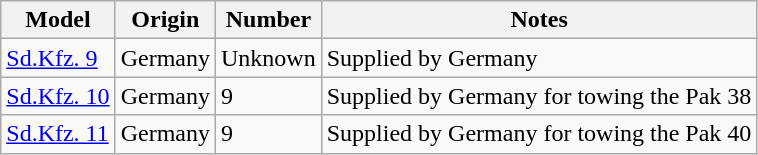<table class="wikitable">
<tr>
<th>Model</th>
<th>Origin</th>
<th>Number</th>
<th>Notes</th>
</tr>
<tr>
<td><a href='#'>Sd.Kfz. 9</a></td>
<td>Germany</td>
<td>Unknown</td>
<td>Supplied by Germany</td>
</tr>
<tr>
<td><a href='#'>Sd.Kfz. 10</a></td>
<td>Germany</td>
<td>9</td>
<td>Supplied by Germany for towing the Pak 38</td>
</tr>
<tr>
<td><a href='#'>Sd.Kfz. 11</a></td>
<td>Germany</td>
<td>9</td>
<td>Supplied by Germany for towing the Pak 40</td>
</tr>
</table>
